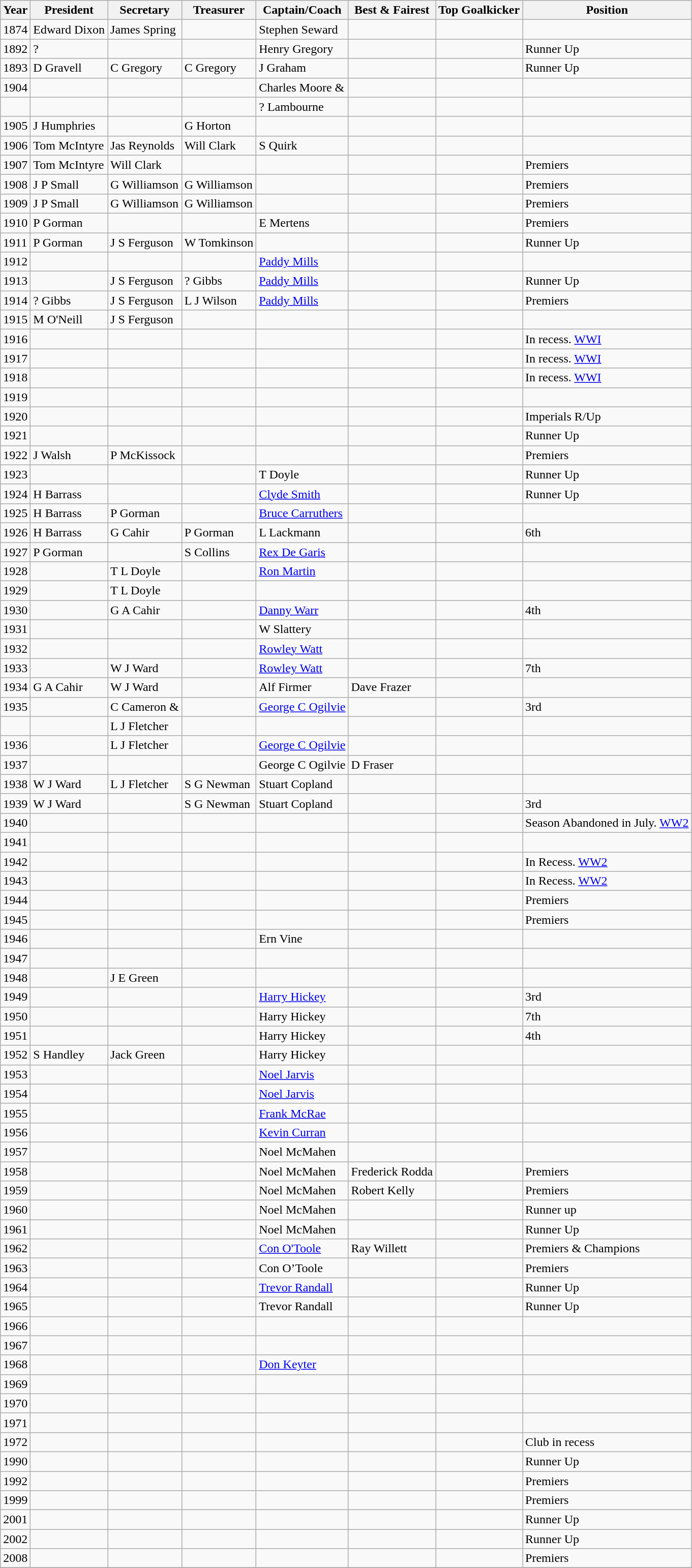<table class="wikitable sortable">
<tr>
<th>Year</th>
<th>President</th>
<th>Secretary</th>
<th>Treasurer</th>
<th>Captain/Coach</th>
<th>Best & Fairest</th>
<th>Top Goalkicker</th>
<th>Position</th>
</tr>
<tr>
<td>1874</td>
<td>Edward Dixon</td>
<td>James Spring</td>
<td></td>
<td>Stephen Seward</td>
<td></td>
<td></td>
<td></td>
</tr>
<tr>
<td>1892</td>
<td>?</td>
<td></td>
<td></td>
<td>Henry Gregory</td>
<td></td>
<td></td>
<td>Runner Up</td>
</tr>
<tr>
<td>1893</td>
<td>D Gravell</td>
<td>C Gregory</td>
<td>C Gregory</td>
<td>J Graham</td>
<td></td>
<td></td>
<td>Runner Up</td>
</tr>
<tr>
<td>1904</td>
<td></td>
<td></td>
<td></td>
<td>Charles Moore & </td>
<td></td>
<td></td>
<td></td>
</tr>
<tr>
<td></td>
<td></td>
<td></td>
<td></td>
<td>? Lambourne</td>
<td></td>
<td></td>
<td></td>
</tr>
<tr>
<td>1905</td>
<td>J Humphries</td>
<td></td>
<td>G Horton</td>
<td></td>
<td></td>
<td></td>
<td></td>
</tr>
<tr>
<td>1906</td>
<td>Tom McIntyre</td>
<td>Jas Reynolds</td>
<td>Will Clark</td>
<td>S Quirk</td>
<td></td>
<td></td>
<td></td>
</tr>
<tr>
<td>1907</td>
<td>Tom McIntyre</td>
<td>Will Clark</td>
<td></td>
<td></td>
<td></td>
<td></td>
<td>Premiers</td>
</tr>
<tr>
<td>1908</td>
<td>J P Small</td>
<td>G Williamson</td>
<td>G Williamson</td>
<td></td>
<td></td>
<td></td>
<td>Premiers</td>
</tr>
<tr>
<td>1909</td>
<td>J P Small</td>
<td>G Williamson</td>
<td>G Williamson</td>
<td></td>
<td></td>
<td></td>
<td>Premiers</td>
</tr>
<tr>
<td>1910</td>
<td>P Gorman</td>
<td></td>
<td></td>
<td>E Mertens</td>
<td></td>
<td></td>
<td>Premiers</td>
</tr>
<tr>
<td>1911</td>
<td>P Gorman</td>
<td>J S Ferguson</td>
<td>W Tomkinson</td>
<td></td>
<td></td>
<td></td>
<td>Runner Up</td>
</tr>
<tr>
<td>1912</td>
<td></td>
<td></td>
<td></td>
<td><a href='#'>Paddy Mills</a></td>
<td></td>
<td></td>
<td></td>
</tr>
<tr>
<td>1913</td>
<td></td>
<td>J S Ferguson</td>
<td>? Gibbs</td>
<td><a href='#'>Paddy Mills</a></td>
<td></td>
<td></td>
<td>Runner Up</td>
</tr>
<tr>
<td>1914</td>
<td>? Gibbs</td>
<td>J S Ferguson</td>
<td>L J Wilson</td>
<td><a href='#'>Paddy Mills</a></td>
<td></td>
<td></td>
<td>Premiers</td>
</tr>
<tr>
<td>1915</td>
<td>M O'Neill</td>
<td>J S Ferguson</td>
<td></td>
<td></td>
<td></td>
<td></td>
<td></td>
</tr>
<tr>
<td>1916</td>
<td></td>
<td></td>
<td></td>
<td></td>
<td></td>
<td></td>
<td>In recess. <a href='#'>WWI</a></td>
</tr>
<tr>
<td>1917</td>
<td></td>
<td></td>
<td></td>
<td></td>
<td></td>
<td></td>
<td>In recess. <a href='#'>WWI</a></td>
</tr>
<tr>
<td>1918</td>
<td></td>
<td></td>
<td></td>
<td></td>
<td></td>
<td></td>
<td>In recess. <a href='#'>WWI</a></td>
</tr>
<tr>
<td>1919</td>
<td></td>
<td></td>
<td></td>
<td></td>
<td></td>
<td></td>
<td></td>
</tr>
<tr>
<td>1920</td>
<td></td>
<td></td>
<td></td>
<td></td>
<td></td>
<td></td>
<td>Imperials R/Up</td>
</tr>
<tr>
<td>1921</td>
<td></td>
<td></td>
<td></td>
<td></td>
<td></td>
<td></td>
<td>Runner Up</td>
</tr>
<tr>
<td>1922</td>
<td>J Walsh</td>
<td>P McKissock</td>
<td></td>
<td></td>
<td></td>
<td></td>
<td>Premiers</td>
</tr>
<tr>
<td>1923</td>
<td></td>
<td></td>
<td></td>
<td>T Doyle</td>
<td></td>
<td></td>
<td>Runner Up</td>
</tr>
<tr>
<td>1924</td>
<td>H Barrass</td>
<td></td>
<td></td>
<td><a href='#'>Clyde Smith</a></td>
<td></td>
<td></td>
<td>Runner Up</td>
</tr>
<tr>
<td>1925</td>
<td>H Barrass</td>
<td>P Gorman</td>
<td></td>
<td><a href='#'>Bruce Carruthers</a></td>
<td></td>
<td></td>
<td></td>
</tr>
<tr>
<td>1926</td>
<td>H Barrass</td>
<td>G Cahir</td>
<td>P Gorman</td>
<td>L Lackmann</td>
<td></td>
<td></td>
<td>6th</td>
</tr>
<tr>
<td>1927</td>
<td>P Gorman</td>
<td></td>
<td>S Collins</td>
<td><a href='#'>Rex De Garis</a></td>
<td></td>
<td></td>
<td></td>
</tr>
<tr>
<td>1928</td>
<td></td>
<td>T L Doyle</td>
<td></td>
<td><a href='#'>Ron Martin</a></td>
<td></td>
<td></td>
<td></td>
</tr>
<tr>
<td>1929</td>
<td></td>
<td>T L Doyle</td>
<td></td>
<td></td>
<td></td>
<td></td>
<td></td>
</tr>
<tr>
<td>1930</td>
<td></td>
<td>G A Cahir</td>
<td></td>
<td><a href='#'>Danny Warr</a></td>
<td></td>
<td></td>
<td>4th</td>
</tr>
<tr>
<td>1931</td>
<td></td>
<td></td>
<td></td>
<td>W Slattery</td>
<td></td>
<td></td>
<td></td>
</tr>
<tr>
<td>1932</td>
<td></td>
<td></td>
<td></td>
<td><a href='#'>Rowley Watt</a></td>
<td></td>
<td></td>
<td></td>
</tr>
<tr>
<td>1933</td>
<td></td>
<td>W J Ward</td>
<td></td>
<td><a href='#'>Rowley Watt</a></td>
<td></td>
<td></td>
<td>7th</td>
</tr>
<tr>
<td>1934</td>
<td>G A Cahir</td>
<td>W J Ward</td>
<td></td>
<td>Alf Firmer</td>
<td>Dave Frazer</td>
<td></td>
<td></td>
</tr>
<tr>
<td>1935</td>
<td></td>
<td>C Cameron &</td>
<td></td>
<td><a href='#'>George C Ogilvie</a></td>
<td></td>
<td></td>
<td>3rd</td>
</tr>
<tr>
<td></td>
<td></td>
<td>L J Fletcher</td>
<td></td>
<td></td>
<td></td>
<td></td>
<td></td>
</tr>
<tr>
<td>1936</td>
<td></td>
<td>L J Fletcher</td>
<td></td>
<td><a href='#'>George C Ogilvie</a></td>
<td></td>
<td></td>
<td></td>
</tr>
<tr>
<td>1937</td>
<td></td>
<td></td>
<td></td>
<td>George C Ogilvie</td>
<td>D Fraser</td>
<td></td>
<td></td>
</tr>
<tr>
<td>1938</td>
<td>W J Ward</td>
<td>L J Fletcher</td>
<td>S G Newman</td>
<td>Stuart Copland</td>
<td></td>
<td></td>
<td></td>
</tr>
<tr>
<td>1939</td>
<td>W J Ward</td>
<td></td>
<td>S G Newman</td>
<td>Stuart Copland</td>
<td></td>
<td></td>
<td>3rd</td>
</tr>
<tr>
<td>1940</td>
<td></td>
<td></td>
<td></td>
<td></td>
<td></td>
<td></td>
<td>Season Abandoned in July. <a href='#'>WW2</a></td>
</tr>
<tr>
<td>1941</td>
<td></td>
<td></td>
<td></td>
<td></td>
<td></td>
<td></td>
<td></td>
</tr>
<tr>
<td>1942</td>
<td></td>
<td></td>
<td></td>
<td></td>
<td></td>
<td></td>
<td>In Recess. <a href='#'>WW2</a></td>
</tr>
<tr>
<td>1943</td>
<td></td>
<td></td>
<td></td>
<td></td>
<td></td>
<td></td>
<td>In Recess. <a href='#'>WW2</a></td>
</tr>
<tr>
<td>1944</td>
<td></td>
<td></td>
<td></td>
<td></td>
<td></td>
<td></td>
<td>Premiers</td>
</tr>
<tr>
<td>1945</td>
<td></td>
<td></td>
<td></td>
<td></td>
<td></td>
<td></td>
<td>Premiers</td>
</tr>
<tr>
<td>1946</td>
<td></td>
<td></td>
<td></td>
<td>Ern Vine</td>
<td></td>
<td></td>
<td></td>
</tr>
<tr>
<td>1947</td>
<td></td>
<td></td>
<td></td>
<td></td>
<td></td>
<td></td>
<td></td>
</tr>
<tr>
<td>1948</td>
<td></td>
<td>J E Green</td>
<td></td>
<td></td>
<td></td>
<td></td>
<td></td>
</tr>
<tr>
<td>1949</td>
<td></td>
<td></td>
<td></td>
<td><a href='#'>Harry Hickey</a></td>
<td></td>
<td></td>
<td>3rd</td>
</tr>
<tr>
<td>1950</td>
<td></td>
<td></td>
<td></td>
<td>Harry Hickey</td>
<td></td>
<td></td>
<td>7th</td>
</tr>
<tr>
<td>1951</td>
<td></td>
<td></td>
<td></td>
<td>Harry Hickey</td>
<td></td>
<td></td>
<td>4th</td>
</tr>
<tr>
<td>1952</td>
<td>S Handley</td>
<td>Jack Green</td>
<td></td>
<td>Harry Hickey</td>
<td></td>
<td></td>
<td></td>
</tr>
<tr>
<td>1953</td>
<td></td>
<td></td>
<td></td>
<td><a href='#'>Noel Jarvis</a></td>
<td></td>
<td></td>
<td></td>
</tr>
<tr>
<td>1954</td>
<td></td>
<td></td>
<td></td>
<td><a href='#'>Noel Jarvis</a></td>
<td></td>
<td></td>
<td></td>
</tr>
<tr>
<td>1955</td>
<td></td>
<td></td>
<td></td>
<td><a href='#'>Frank McRae</a></td>
<td></td>
<td></td>
<td></td>
</tr>
<tr>
<td>1956</td>
<td></td>
<td></td>
<td></td>
<td><a href='#'>Kevin Curran</a></td>
<td></td>
<td></td>
<td></td>
</tr>
<tr>
<td>1957</td>
<td></td>
<td></td>
<td></td>
<td>Noel McMahen</td>
<td></td>
<td></td>
<td></td>
</tr>
<tr>
<td>1958</td>
<td></td>
<td></td>
<td></td>
<td>Noel McMahen</td>
<td>Frederick Rodda</td>
<td></td>
<td>Premiers</td>
</tr>
<tr>
<td>1959</td>
<td></td>
<td></td>
<td></td>
<td>Noel McMahen</td>
<td>Robert Kelly</td>
<td></td>
<td>Premiers</td>
</tr>
<tr>
<td>1960</td>
<td></td>
<td></td>
<td></td>
<td>Noel McMahen</td>
<td></td>
<td></td>
<td>Runner up</td>
</tr>
<tr>
<td>1961</td>
<td></td>
<td></td>
<td></td>
<td>Noel McMahen</td>
<td></td>
<td></td>
<td>Runner Up</td>
</tr>
<tr>
<td>1962</td>
<td></td>
<td></td>
<td></td>
<td><a href='#'>Con O'Toole</a></td>
<td>Ray Willett</td>
<td></td>
<td>Premiers & Champions</td>
</tr>
<tr>
<td>1963</td>
<td></td>
<td></td>
<td></td>
<td>Con O’Toole</td>
<td></td>
<td></td>
<td>Premiers</td>
</tr>
<tr>
<td>1964</td>
<td></td>
<td></td>
<td></td>
<td><a href='#'>Trevor Randall</a></td>
<td></td>
<td></td>
<td>Runner Up</td>
</tr>
<tr>
<td>1965</td>
<td></td>
<td></td>
<td></td>
<td>Trevor Randall</td>
<td></td>
<td></td>
<td>Runner Up</td>
</tr>
<tr>
<td>1966</td>
<td></td>
<td></td>
<td></td>
<td></td>
<td></td>
<td></td>
<td></td>
</tr>
<tr>
<td>1967</td>
<td></td>
<td></td>
<td></td>
<td></td>
<td></td>
<td></td>
<td></td>
</tr>
<tr>
<td>1968</td>
<td></td>
<td></td>
<td></td>
<td><a href='#'>Don Keyter</a></td>
<td></td>
<td></td>
<td></td>
</tr>
<tr>
<td>1969</td>
<td></td>
<td></td>
<td></td>
<td></td>
<td></td>
<td></td>
<td></td>
</tr>
<tr>
<td>1970</td>
<td></td>
<td></td>
<td></td>
<td></td>
<td></td>
<td></td>
<td></td>
</tr>
<tr>
<td>1971</td>
<td></td>
<td></td>
<td></td>
<td></td>
<td></td>
<td></td>
<td></td>
</tr>
<tr>
<td>1972</td>
<td></td>
<td></td>
<td></td>
<td></td>
<td></td>
<td></td>
<td>Club in recess</td>
</tr>
<tr>
<td>1990</td>
<td></td>
<td></td>
<td></td>
<td></td>
<td></td>
<td></td>
<td>Runner Up</td>
</tr>
<tr>
<td>1992</td>
<td></td>
<td></td>
<td></td>
<td></td>
<td></td>
<td></td>
<td>Premiers</td>
</tr>
<tr>
<td>1999</td>
<td></td>
<td></td>
<td></td>
<td></td>
<td></td>
<td></td>
<td>Premiers</td>
</tr>
<tr>
<td>2001</td>
<td></td>
<td></td>
<td></td>
<td></td>
<td></td>
<td></td>
<td>Runner Up</td>
</tr>
<tr>
<td>2002</td>
<td></td>
<td></td>
<td></td>
<td></td>
<td></td>
<td></td>
<td>Runner Up</td>
</tr>
<tr>
<td>2008</td>
<td></td>
<td></td>
<td></td>
<td></td>
<td></td>
<td></td>
<td>Premiers</td>
</tr>
<tr>
</tr>
</table>
